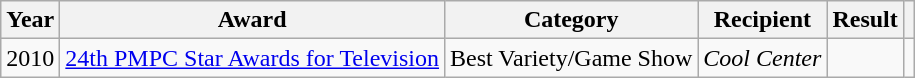<table class="wikitable">
<tr>
<th>Year</th>
<th>Award</th>
<th>Category</th>
<th>Recipient</th>
<th>Result</th>
<th></th>
</tr>
<tr>
<td>2010</td>
<td><a href='#'>24th PMPC Star Awards for Television</a></td>
<td>Best Variety/Game Show</td>
<td><em>Cool Center</em></td>
<td></td>
<td></td>
</tr>
</table>
